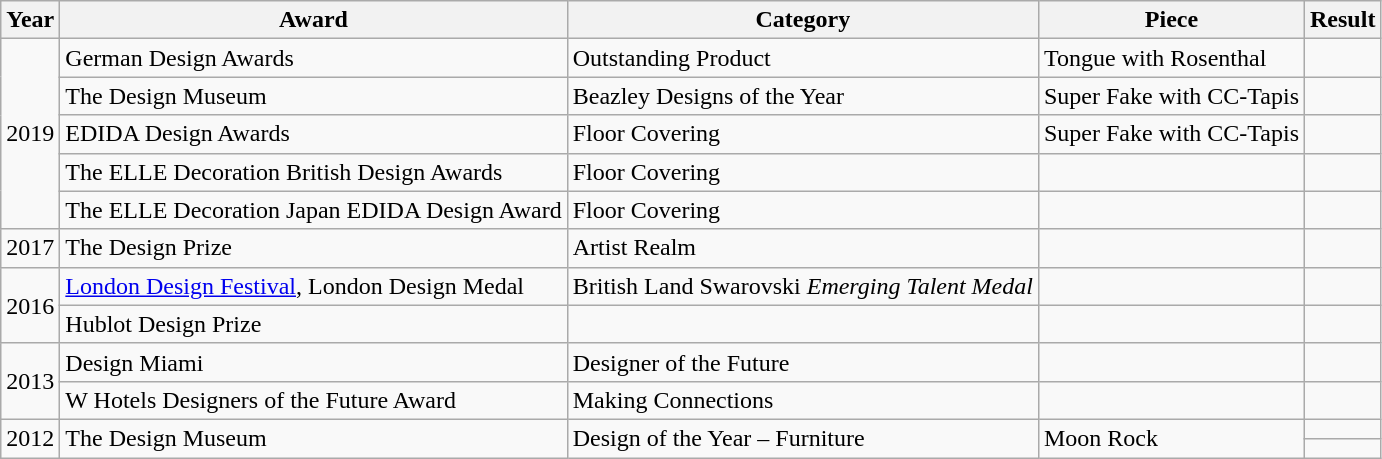<table class="wikitable sortable">
<tr>
<th>Year</th>
<th>Award</th>
<th>Category</th>
<th>Piece</th>
<th>Result</th>
</tr>
<tr>
<td rowspan="5">2019</td>
<td>German Design Awards</td>
<td>Outstanding Product</td>
<td>Tongue with Rosenthal</td>
<td></td>
</tr>
<tr>
<td>The Design Museum</td>
<td>Beazley Designs of the Year</td>
<td>Super Fake with CC-Tapis</td>
<td></td>
</tr>
<tr>
<td>EDIDA Design Awards</td>
<td>Floor Covering</td>
<td>Super Fake with CC-Tapis</td>
<td></td>
</tr>
<tr>
<td>The ELLE Decoration British Design Awards</td>
<td>Floor Covering</td>
<td></td>
<td></td>
</tr>
<tr>
<td>The ELLE Decoration Japan EDIDA Design Award</td>
<td>Floor Covering</td>
<td></td>
<td></td>
</tr>
<tr>
<td>2017</td>
<td>The Design Prize</td>
<td>Artist Realm</td>
<td></td>
<td></td>
</tr>
<tr>
<td rowspan="2">2016</td>
<td><a href='#'>London Design Festival</a>, London Design Medal</td>
<td>British Land Swarovski <em>Emerging Talent Medal</em></td>
<td></td>
<td></td>
</tr>
<tr>
<td>Hublot Design Prize</td>
<td></td>
<td></td>
<td></td>
</tr>
<tr>
<td rowspan="2">2013</td>
<td>Design Miami</td>
<td>Designer of the Future</td>
<td></td>
<td></td>
</tr>
<tr>
<td>W Hotels Designers of the Future Award</td>
<td>Making Connections</td>
<td Site-specific installation></td>
</tr>
<tr>
<td rowspan="2">2012</td>
<td rowspan="2">The Design Museum</td>
<td rowspan="2">Design of the Year – Furniture</td>
<td rowspan="2">Moon Rock</td>
<td></td>
</tr>
<tr>
<td></td>
</tr>
</table>
